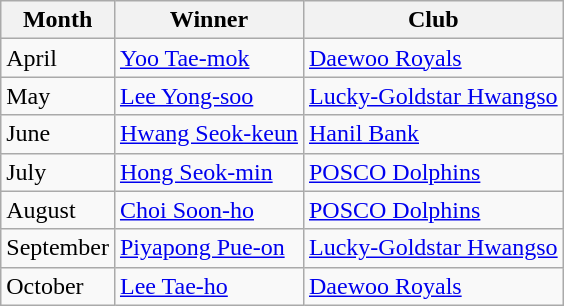<table class="wikitable">
<tr>
<th>Month</th>
<th>Winner</th>
<th>Club</th>
</tr>
<tr>
<td>April</td>
<td> <a href='#'>Yoo Tae-mok</a></td>
<td><a href='#'>Daewoo Royals</a></td>
</tr>
<tr>
<td>May</td>
<td> <a href='#'>Lee Yong-soo</a></td>
<td><a href='#'>Lucky-Goldstar Hwangso</a></td>
</tr>
<tr>
<td>June</td>
<td> <a href='#'>Hwang Seok-keun</a></td>
<td><a href='#'>Hanil Bank</a></td>
</tr>
<tr>
<td>July</td>
<td> <a href='#'>Hong Seok-min</a></td>
<td><a href='#'>POSCO Dolphins</a></td>
</tr>
<tr>
<td>August</td>
<td> <a href='#'>Choi Soon-ho</a></td>
<td><a href='#'>POSCO Dolphins</a></td>
</tr>
<tr>
<td>September</td>
<td> <a href='#'>Piyapong Pue-on</a></td>
<td><a href='#'>Lucky-Goldstar Hwangso</a></td>
</tr>
<tr>
<td>October</td>
<td> <a href='#'>Lee Tae-ho</a></td>
<td><a href='#'>Daewoo Royals</a></td>
</tr>
</table>
